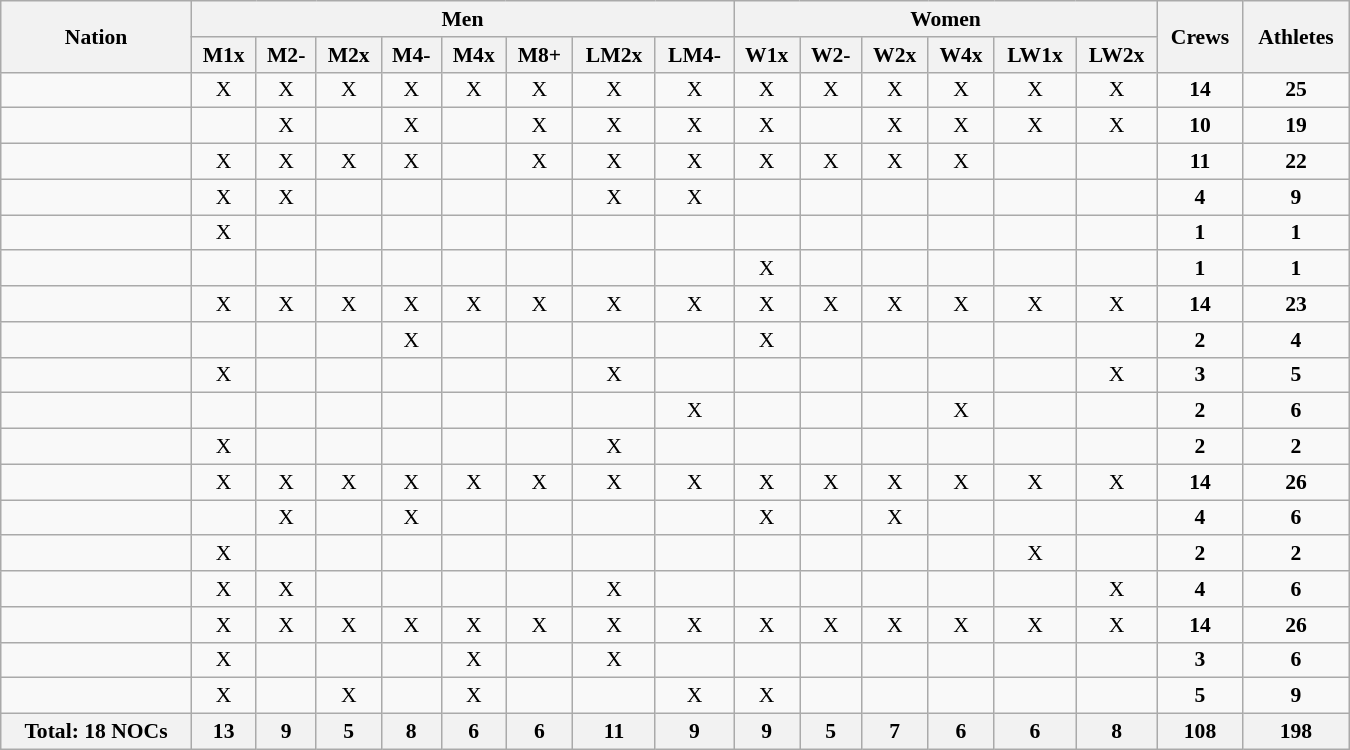<table class="wikitable" width=900 style="text-align:center; font-size:90%">
<tr>
<th rowspan="2" align="left">Nation</th>
<th colspan="8">Men</th>
<th colspan="6">Women</th>
<th rowspan="2">Crews</th>
<th rowspan=2>Athletes</th>
</tr>
<tr>
<th>M1x</th>
<th>M2-</th>
<th>M2x</th>
<th>M4-</th>
<th>M4x</th>
<th>M8+</th>
<th>LM2x</th>
<th>LM4-</th>
<th>W1x</th>
<th>W2-</th>
<th>W2x</th>
<th>W4x</th>
<th>LW1x</th>
<th>LW2x</th>
</tr>
<tr>
<td align=left></td>
<td>X</td>
<td>X</td>
<td>X</td>
<td>X</td>
<td>X</td>
<td>X</td>
<td>X</td>
<td>X</td>
<td>X</td>
<td>X</td>
<td>X</td>
<td>X</td>
<td>X</td>
<td>X</td>
<td><strong>14</strong></td>
<td><strong>25</strong></td>
</tr>
<tr>
<td align=left></td>
<td></td>
<td>X</td>
<td></td>
<td>X</td>
<td></td>
<td>X</td>
<td>X</td>
<td>X</td>
<td>X</td>
<td></td>
<td>X</td>
<td>X</td>
<td>X</td>
<td>X</td>
<td><strong>10</strong></td>
<td><strong>19</strong></td>
</tr>
<tr>
<td align=left></td>
<td>X</td>
<td>X</td>
<td>X</td>
<td>X</td>
<td></td>
<td>X</td>
<td>X</td>
<td>X</td>
<td>X</td>
<td>X</td>
<td>X</td>
<td>X</td>
<td></td>
<td></td>
<td><strong>11</strong></td>
<td><strong>22</strong></td>
</tr>
<tr>
<td align=left></td>
<td>X</td>
<td>X</td>
<td></td>
<td></td>
<td></td>
<td></td>
<td>X</td>
<td>X</td>
<td></td>
<td></td>
<td></td>
<td></td>
<td></td>
<td></td>
<td><strong>4</strong></td>
<td><strong>9</strong></td>
</tr>
<tr>
<td align=left></td>
<td>X</td>
<td></td>
<td></td>
<td></td>
<td></td>
<td></td>
<td></td>
<td></td>
<td></td>
<td></td>
<td></td>
<td></td>
<td></td>
<td></td>
<td><strong>1</strong></td>
<td><strong>1</strong></td>
</tr>
<tr>
<td align=left></td>
<td></td>
<td></td>
<td></td>
<td></td>
<td></td>
<td></td>
<td></td>
<td></td>
<td>X</td>
<td></td>
<td></td>
<td></td>
<td></td>
<td></td>
<td><strong>1</strong></td>
<td><strong>1</strong></td>
</tr>
<tr>
<td align=left></td>
<td>X</td>
<td>X</td>
<td>X</td>
<td>X</td>
<td>X</td>
<td>X</td>
<td>X</td>
<td>X</td>
<td>X</td>
<td>X</td>
<td>X</td>
<td>X</td>
<td>X</td>
<td>X</td>
<td><strong>14</strong></td>
<td><strong>23</strong></td>
</tr>
<tr>
<td align=left></td>
<td></td>
<td></td>
<td></td>
<td>X</td>
<td></td>
<td></td>
<td></td>
<td></td>
<td>X</td>
<td></td>
<td></td>
<td></td>
<td></td>
<td></td>
<td><strong>2</strong></td>
<td><strong>4</strong></td>
</tr>
<tr>
<td align=left></td>
<td>X</td>
<td></td>
<td></td>
<td></td>
<td></td>
<td></td>
<td>X</td>
<td></td>
<td></td>
<td></td>
<td></td>
<td></td>
<td></td>
<td>X</td>
<td><strong>3</strong></td>
<td><strong>5</strong></td>
</tr>
<tr>
<td align=left></td>
<td></td>
<td></td>
<td></td>
<td></td>
<td></td>
<td></td>
<td></td>
<td>X</td>
<td></td>
<td></td>
<td></td>
<td>X</td>
<td></td>
<td></td>
<td><strong>2</strong></td>
<td><strong>6</strong></td>
</tr>
<tr>
<td align=left></td>
<td>X</td>
<td></td>
<td></td>
<td></td>
<td></td>
<td></td>
<td>X</td>
<td></td>
<td></td>
<td></td>
<td></td>
<td></td>
<td></td>
<td></td>
<td><strong>2</strong></td>
<td><strong>2</strong></td>
</tr>
<tr>
<td align=left></td>
<td>X</td>
<td>X</td>
<td>X</td>
<td>X</td>
<td>X</td>
<td>X</td>
<td>X</td>
<td>X</td>
<td>X</td>
<td>X</td>
<td>X</td>
<td>X</td>
<td>X</td>
<td>X</td>
<td><strong>14</strong></td>
<td><strong>26</strong></td>
</tr>
<tr>
<td align=left></td>
<td></td>
<td>X</td>
<td></td>
<td>X</td>
<td></td>
<td></td>
<td></td>
<td></td>
<td>X</td>
<td></td>
<td>X</td>
<td></td>
<td></td>
<td></td>
<td><strong>4</strong></td>
<td><strong>6</strong></td>
</tr>
<tr>
<td align=left></td>
<td>X</td>
<td></td>
<td></td>
<td></td>
<td></td>
<td></td>
<td></td>
<td></td>
<td></td>
<td></td>
<td></td>
<td></td>
<td>X</td>
<td></td>
<td><strong>2</strong></td>
<td><strong>2</strong></td>
</tr>
<tr>
<td align=left></td>
<td>X</td>
<td>X</td>
<td></td>
<td></td>
<td></td>
<td></td>
<td>X</td>
<td></td>
<td></td>
<td></td>
<td></td>
<td></td>
<td></td>
<td>X</td>
<td><strong>4</strong></td>
<td><strong>6</strong></td>
</tr>
<tr>
<td align=left></td>
<td>X</td>
<td>X</td>
<td>X</td>
<td>X</td>
<td>X</td>
<td>X</td>
<td>X</td>
<td>X</td>
<td>X</td>
<td>X</td>
<td>X</td>
<td>X</td>
<td>X</td>
<td>X</td>
<td><strong>14</strong></td>
<td><strong>26</strong></td>
</tr>
<tr>
<td align=left></td>
<td>X</td>
<td></td>
<td></td>
<td></td>
<td>X</td>
<td></td>
<td>X</td>
<td></td>
<td></td>
<td></td>
<td></td>
<td></td>
<td></td>
<td></td>
<td><strong>3</strong></td>
<td><strong>6</strong></td>
</tr>
<tr>
<td align=left></td>
<td>X</td>
<td></td>
<td>X</td>
<td></td>
<td>X</td>
<td></td>
<td></td>
<td>X</td>
<td>X</td>
<td></td>
<td></td>
<td></td>
<td></td>
<td></td>
<td><strong>5</strong></td>
<td><strong>9</strong></td>
</tr>
<tr>
<th>Total: 18 NOCs</th>
<th>13</th>
<th>9</th>
<th>5</th>
<th>8</th>
<th>6</th>
<th>6</th>
<th>11</th>
<th>9</th>
<th>9</th>
<th>5</th>
<th>7</th>
<th>6</th>
<th>6</th>
<th>8</th>
<th>108</th>
<th>198</th>
</tr>
</table>
